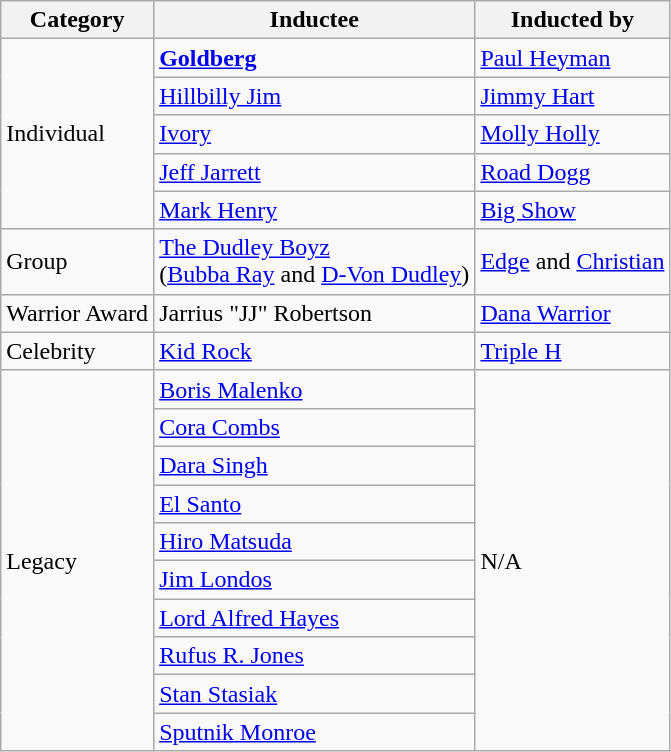<table class="wikitable">
<tr>
<th>Category</th>
<th>Inductee</th>
<th>Inducted by</th>
</tr>
<tr>
<td rowspan="5">Individual</td>
<td><strong><a href='#'>Goldberg</a></strong></td>
<td><a href='#'>Paul Heyman</a></td>
</tr>
<tr>
<td><a href='#'>Hillbilly Jim</a></td>
<td><a href='#'>Jimmy Hart</a></td>
</tr>
<tr>
<td><a href='#'>Ivory</a></td>
<td><a href='#'>Molly Holly</a></td>
</tr>
<tr>
<td><a href='#'>Jeff Jarrett</a></td>
<td><a href='#'>Road Dogg</a></td>
</tr>
<tr>
<td><a href='#'>Mark Henry</a></td>
<td><a href='#'>Big Show</a></td>
</tr>
<tr>
<td>Group</td>
<td><a href='#'>The Dudley Boyz</a><br>(<a href='#'>Bubba Ray</a> and <a href='#'>D-Von Dudley</a>)</td>
<td><a href='#'>Edge</a> and <a href='#'>Christian</a></td>
</tr>
<tr>
<td>Warrior Award</td>
<td>Jarrius "JJ" Robertson</td>
<td><a href='#'>Dana Warrior</a></td>
</tr>
<tr>
<td>Celebrity</td>
<td><a href='#'>Kid Rock</a></td>
<td><a href='#'>Triple H</a></td>
</tr>
<tr>
<td rowspan="10">Legacy</td>
<td><a href='#'>Boris Malenko</a></td>
<td rowspan="10">N/A</td>
</tr>
<tr>
<td><a href='#'>Cora Combs</a></td>
</tr>
<tr>
<td><a href='#'>Dara Singh</a></td>
</tr>
<tr>
<td><a href='#'>El Santo</a></td>
</tr>
<tr>
<td><a href='#'>Hiro Matsuda</a></td>
</tr>
<tr>
<td><a href='#'>Jim Londos</a></td>
</tr>
<tr>
<td><a href='#'>Lord Alfred Hayes</a></td>
</tr>
<tr>
<td><a href='#'>Rufus R. Jones</a></td>
</tr>
<tr>
<td><a href='#'>Stan Stasiak</a></td>
</tr>
<tr>
<td><a href='#'>Sputnik Monroe</a></td>
</tr>
</table>
